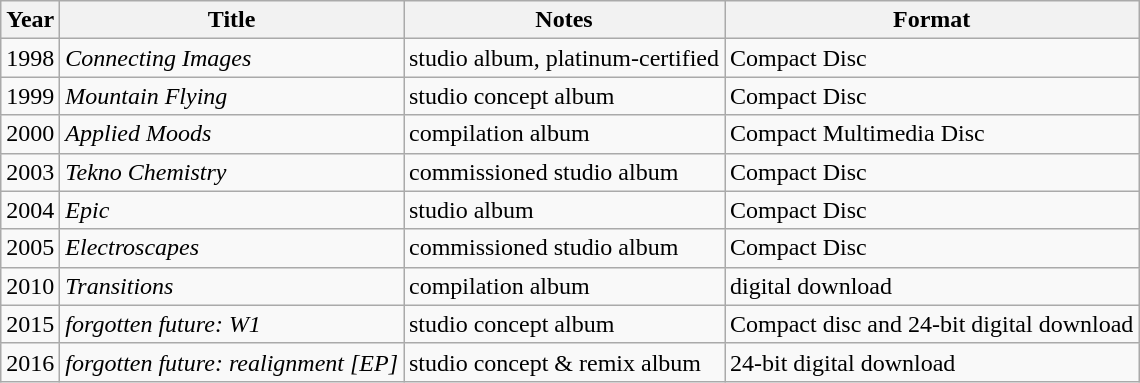<table class="wikitable sortable">
<tr>
<th>Year</th>
<th>Title</th>
<th>Notes</th>
<th>Format</th>
</tr>
<tr>
<td>1998</td>
<td><em>Connecting Images</em></td>
<td>studio album, platinum-certified</td>
<td>Compact Disc</td>
</tr>
<tr>
<td>1999</td>
<td><em>Mountain Flying</em></td>
<td>studio concept album</td>
<td>Compact Disc</td>
</tr>
<tr>
<td>2000</td>
<td><em>Applied Moods</em></td>
<td>compilation album</td>
<td>Compact Multimedia Disc</td>
</tr>
<tr>
<td>2003</td>
<td><em>Tekno Chemistry</em></td>
<td>commissioned studio album</td>
<td>Compact Disc</td>
</tr>
<tr>
<td>2004</td>
<td><em>Epic</em></td>
<td>studio album</td>
<td>Compact Disc</td>
</tr>
<tr>
<td>2005</td>
<td><em>Electroscapes</em></td>
<td>commissioned studio album</td>
<td>Compact Disc</td>
</tr>
<tr>
<td>2010</td>
<td><em>Transitions</em></td>
<td>compilation album</td>
<td>digital download</td>
</tr>
<tr>
<td>2015</td>
<td><em>forgotten future: W1</em></td>
<td>studio concept album</td>
<td>Compact disc and 24-bit digital download</td>
</tr>
<tr>
<td>2016</td>
<td><em>forgotten future: realignment [EP]</em></td>
<td>studio concept & remix album</td>
<td>24-bit digital download</td>
</tr>
</table>
